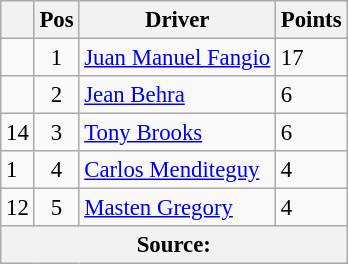<table class="wikitable" style="font-size: 95%;">
<tr>
<th></th>
<th>Pos</th>
<th>Driver</th>
<th>Points</th>
</tr>
<tr>
<td align="left"></td>
<td align="center">1</td>
<td> <a href='#'>Juan Manuel Fangio</a></td>
<td align="left">17</td>
</tr>
<tr>
<td align="left"></td>
<td align="center">2</td>
<td> <a href='#'>Jean Behra</a></td>
<td align="left">6</td>
</tr>
<tr>
<td align="left"> 14</td>
<td align="center">3</td>
<td> <a href='#'>Tony Brooks</a></td>
<td align="left">6</td>
</tr>
<tr>
<td align="left"> 1</td>
<td align="center">4</td>
<td> <a href='#'>Carlos Menditeguy</a></td>
<td align="left">4</td>
</tr>
<tr>
<td align="left"> 12</td>
<td align="center">5</td>
<td> <a href='#'>Masten Gregory</a></td>
<td align="left">4</td>
</tr>
<tr>
<th colspan=4>Source: </th>
</tr>
</table>
